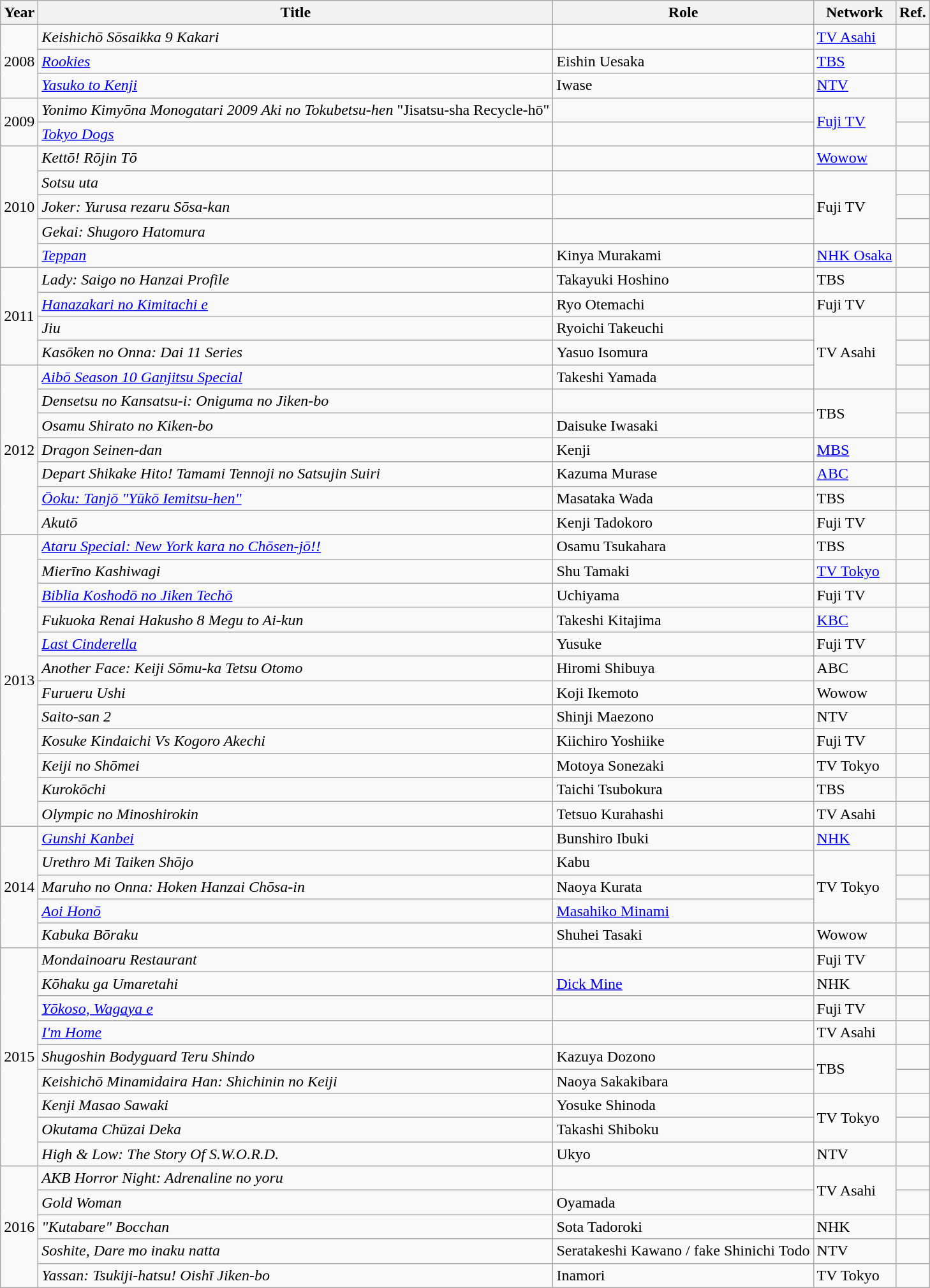<table class="wikitable">
<tr>
<th>Year</th>
<th>Title</th>
<th>Role</th>
<th>Network</th>
<th>Ref.</th>
</tr>
<tr>
<td rowspan="3">2008</td>
<td><em>Keishichō Sōsaikka 9 Kakari</em></td>
<td></td>
<td><a href='#'>TV Asahi</a></td>
<td></td>
</tr>
<tr>
<td><em><a href='#'>Rookies</a></em></td>
<td>Eishin Uesaka</td>
<td><a href='#'>TBS</a></td>
<td></td>
</tr>
<tr>
<td><em><a href='#'>Yasuko to Kenji</a></em></td>
<td>Iwase</td>
<td><a href='#'>NTV</a></td>
<td></td>
</tr>
<tr>
<td rowspan="2">2009</td>
<td><em>Yonimo Kimyōna Monogatari 2009 Aki no Tokubetsu-hen</em> "Jisatsu-sha Recycle-hō"</td>
<td></td>
<td rowspan="2"><a href='#'>Fuji TV</a></td>
<td></td>
</tr>
<tr>
<td><em><a href='#'>Tokyo Dogs</a></em></td>
<td></td>
<td></td>
</tr>
<tr>
<td rowspan="5">2010</td>
<td><em>Kettō! Rōjin Tō</em></td>
<td></td>
<td><a href='#'>Wowow</a></td>
<td></td>
</tr>
<tr>
<td><em>Sotsu uta</em></td>
<td></td>
<td rowspan="3">Fuji TV</td>
<td></td>
</tr>
<tr>
<td><em>Joker: Yurusa rezaru Sōsa-kan</em></td>
<td></td>
<td></td>
</tr>
<tr>
<td><em>Gekai: Shugoro Hatomura</em></td>
<td></td>
<td></td>
</tr>
<tr>
<td><em><a href='#'>Teppan</a></em></td>
<td>Kinya Murakami</td>
<td><a href='#'>NHK Osaka</a></td>
<td></td>
</tr>
<tr>
<td rowspan="4">2011</td>
<td><em>Lady: Saigo no Hanzai Profile</em></td>
<td>Takayuki Hoshino</td>
<td>TBS</td>
<td></td>
</tr>
<tr>
<td><em><a href='#'>Hanazakari no Kimitachi e</a></em></td>
<td>Ryo Otemachi</td>
<td>Fuji TV</td>
<td></td>
</tr>
<tr>
<td><em>Jiu</em></td>
<td>Ryoichi Takeuchi</td>
<td rowspan="3">TV Asahi</td>
<td></td>
</tr>
<tr>
<td><em>Kasōken no Onna: Dai 11 Series</em></td>
<td>Yasuo Isomura</td>
<td></td>
</tr>
<tr>
<td rowspan="7">2012</td>
<td><em><a href='#'>Aibō Season 10 Ganjitsu Special</a></em></td>
<td>Takeshi Yamada</td>
<td></td>
</tr>
<tr>
<td><em>Densetsu no Kansatsu-i: Oniguma no Jiken-bo</em></td>
<td></td>
<td rowspan="2">TBS</td>
<td></td>
</tr>
<tr>
<td><em>Osamu Shirato no Kiken-bo</em></td>
<td>Daisuke Iwasaki</td>
<td></td>
</tr>
<tr>
<td><em>Dragon Seinen-dan</em></td>
<td>Kenji</td>
<td><a href='#'>MBS</a></td>
<td></td>
</tr>
<tr>
<td><em>Depart Shikake Hito! Tamami Tennoji no Satsujin Suiri</em></td>
<td>Kazuma Murase</td>
<td><a href='#'>ABC</a></td>
<td></td>
</tr>
<tr>
<td><em><a href='#'>Ōoku: Tanjō "Yūkō Iemitsu-hen"</a></em></td>
<td>Masataka Wada</td>
<td>TBS</td>
<td></td>
</tr>
<tr>
<td><em>Akutō</em></td>
<td>Kenji Tadokoro</td>
<td>Fuji TV</td>
<td></td>
</tr>
<tr>
<td rowspan="12">2013</td>
<td><em><a href='#'>Ataru Special: New York kara no Chōsen-jō!!</a></em></td>
<td>Osamu Tsukahara</td>
<td>TBS</td>
<td></td>
</tr>
<tr>
<td><em>Mierīno Kashiwagi</em></td>
<td>Shu Tamaki</td>
<td><a href='#'>TV Tokyo</a></td>
<td></td>
</tr>
<tr>
<td><em><a href='#'>Biblia Koshodō no Jiken Techō</a></em></td>
<td>Uchiyama</td>
<td>Fuji TV</td>
<td></td>
</tr>
<tr>
<td><em>Fukuoka Renai Hakusho 8 Megu to Ai-kun</em></td>
<td>Takeshi Kitajima</td>
<td><a href='#'>KBC</a></td>
<td></td>
</tr>
<tr>
<td><em><a href='#'>Last Cinderella</a></em></td>
<td>Yusuke</td>
<td>Fuji TV</td>
<td></td>
</tr>
<tr>
<td><em>Another Face: Keiji Sōmu-ka Tetsu Otomo</em></td>
<td>Hiromi Shibuya</td>
<td>ABC</td>
<td></td>
</tr>
<tr>
<td><em>Furueru Ushi</em></td>
<td>Koji Ikemoto</td>
<td>Wowow</td>
<td></td>
</tr>
<tr>
<td><em>Saito-san 2</em></td>
<td>Shinji Maezono</td>
<td>NTV</td>
<td></td>
</tr>
<tr>
<td><em>Kosuke Kindaichi Vs Kogoro Akechi</em></td>
<td>Kiichiro Yoshiike</td>
<td>Fuji TV</td>
<td></td>
</tr>
<tr>
<td><em>Keiji no Shōmei</em></td>
<td>Motoya Sonezaki</td>
<td>TV Tokyo</td>
<td></td>
</tr>
<tr>
<td><em>Kurokōchi</em></td>
<td>Taichi Tsubokura</td>
<td>TBS</td>
<td></td>
</tr>
<tr>
<td><em>Olympic no Minoshirokin</em></td>
<td>Tetsuo Kurahashi</td>
<td>TV Asahi</td>
<td></td>
</tr>
<tr>
<td rowspan="5">2014</td>
<td><em><a href='#'>Gunshi Kanbei</a></em></td>
<td>Bunshiro Ibuki</td>
<td><a href='#'>NHK</a></td>
<td></td>
</tr>
<tr>
<td><em>Urethro Mi Taiken Shōjo</em></td>
<td>Kabu</td>
<td rowspan="3">TV Tokyo</td>
<td></td>
</tr>
<tr>
<td><em>Maruho no Onna: Hoken Hanzai Chōsa-in</em></td>
<td>Naoya Kurata</td>
<td></td>
</tr>
<tr>
<td><em><a href='#'>Aoi Honō</a></em></td>
<td><a href='#'>Masahiko Minami</a></td>
<td></td>
</tr>
<tr>
<td><em>Kabuka Bōraku</em></td>
<td>Shuhei Tasaki</td>
<td>Wowow</td>
<td></td>
</tr>
<tr>
<td rowspan="9">2015</td>
<td><em>Mondainoaru Restaurant</em></td>
<td></td>
<td>Fuji TV</td>
<td></td>
</tr>
<tr>
<td><em>Kōhaku ga Umaretahi</em></td>
<td><a href='#'>Dick Mine</a></td>
<td>NHK</td>
<td></td>
</tr>
<tr>
<td><em><a href='#'>Yōkoso, Wagaya e</a></em></td>
<td></td>
<td>Fuji TV</td>
<td></td>
</tr>
<tr>
<td><em><a href='#'>I'm Home</a></em></td>
<td></td>
<td>TV Asahi</td>
<td></td>
</tr>
<tr>
<td><em>Shugoshin Bodyguard Teru Shindo</em></td>
<td>Kazuya Dozono</td>
<td rowspan="2">TBS</td>
<td></td>
</tr>
<tr>
<td><em>Keishichō Minamidaira Han: Shichinin no Keiji</em></td>
<td>Naoya Sakakibara</td>
<td></td>
</tr>
<tr>
<td><em>Kenji Masao Sawaki</em></td>
<td>Yosuke Shinoda</td>
<td rowspan="2">TV Tokyo</td>
<td></td>
</tr>
<tr>
<td><em>Okutama Chūzai Deka</em></td>
<td>Takashi Shiboku</td>
<td></td>
</tr>
<tr>
<td><em>High & Low: The Story Of S.W.O.R.D.</em></td>
<td>Ukyo</td>
<td>NTV</td>
<td></td>
</tr>
<tr>
<td rowspan="5">2016</td>
<td><em>AKB Horror Night: Adrenaline no yoru</em></td>
<td></td>
<td rowspan="2">TV Asahi</td>
<td></td>
</tr>
<tr>
<td><em>Gold Woman</em></td>
<td>Oyamada</td>
<td></td>
</tr>
<tr>
<td><em>"Kutabare" Bocchan</em></td>
<td>Sota Tadoroki</td>
<td>NHK</td>
<td></td>
</tr>
<tr>
<td><em>Soshite, Dare mo inaku natta</em></td>
<td>Seratakeshi Kawano / fake Shinichi Todo</td>
<td>NTV</td>
<td></td>
</tr>
<tr>
<td><em>Yassan: Tsukiji-hatsu! Oishī Jiken-bo</em></td>
<td>Inamori</td>
<td>TV Tokyo</td>
<td></td>
</tr>
</table>
